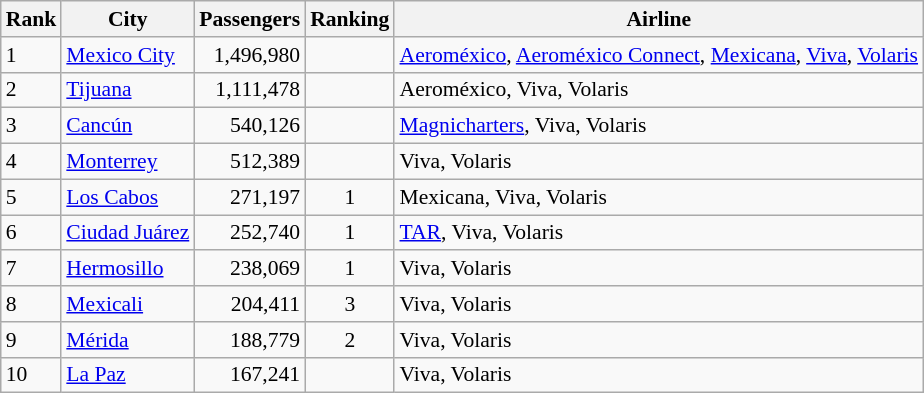<table class="wikitable" style="font-size: 90%" width= align=>
<tr>
<th>Rank</th>
<th>City</th>
<th>Passengers</th>
<th>Ranking</th>
<th>Airline</th>
</tr>
<tr>
<td>1</td>
<td><a href='#'>Mexico City</a></td>
<td align="right">1,496,980</td>
<td align="center"></td>
<td><a href='#'>Aeroméxico</a>, <a href='#'>Aeroméxico Connect</a>, <a href='#'>Mexicana</a>, <a href='#'>Viva</a>, <a href='#'>Volaris</a></td>
</tr>
<tr>
<td>2</td>
<td><a href='#'>Tijuana</a></td>
<td align="right">1,111,478</td>
<td align="center"></td>
<td>Aeroméxico, Viva, Volaris</td>
</tr>
<tr>
<td>3</td>
<td><a href='#'>Cancún</a></td>
<td align="right">540,126</td>
<td align="center"></td>
<td><a href='#'>Magnicharters</a>, Viva, Volaris</td>
</tr>
<tr>
<td>4</td>
<td><a href='#'>Monterrey</a></td>
<td align="right">512,389</td>
<td align="center"></td>
<td>Viva, Volaris</td>
</tr>
<tr>
<td>5</td>
<td><a href='#'>Los Cabos</a></td>
<td align="right">271,197</td>
<td align="center"> 1</td>
<td>Mexicana, Viva, Volaris</td>
</tr>
<tr>
<td>6</td>
<td><a href='#'>Ciudad Juárez</a></td>
<td align="right">252,740</td>
<td align="center"> 1</td>
<td><a href='#'>TAR</a>, Viva, Volaris</td>
</tr>
<tr>
<td>7</td>
<td><a href='#'>Hermosillo</a></td>
<td align="right">238,069</td>
<td align="center"> 1</td>
<td>Viva, Volaris</td>
</tr>
<tr>
<td>8</td>
<td><a href='#'>Mexicali</a></td>
<td align="right">204,411</td>
<td align="center"> 3</td>
<td>Viva, Volaris</td>
</tr>
<tr>
<td>9</td>
<td><a href='#'>Mérida</a></td>
<td align="right">188,779</td>
<td align="center"> 2</td>
<td>Viva, Volaris</td>
</tr>
<tr>
<td>10</td>
<td><a href='#'>La Paz</a></td>
<td align="right">167,241</td>
<td align="center"></td>
<td>Viva, Volaris</td>
</tr>
</table>
